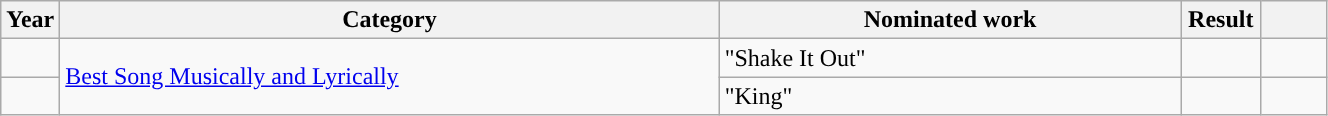<table class="wikitable plainrowheaders" style="width:70%;">
<tr>
<th scope="col" style="width:4%;">Year</th>
<th scope="col" style="width:50%;">Category</th>
<th scope="col" style="width:35%;">Nominated work</th>
<th scope="col" style="width:6%;">Result</th>
<th scope="col" style="width:6%;"></th>
</tr>
<tr>
<td></td>
<td rowspan="2"><a href='#'>Best Song Musically and Lyrically</a></td>
<td>"Shake It Out"</td>
<td></td>
<td></td>
</tr>
<tr>
<td></td>
<td>"King"</td>
<td></td>
<td></td>
</tr>
</table>
